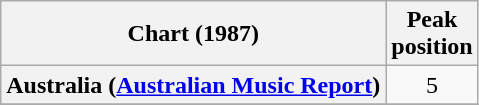<table class="wikitable sortable plainrowheaders" style="text-align:center">
<tr>
<th scope="col">Chart (1987)</th>
<th scope="col">Peak<br>position</th>
</tr>
<tr>
<th scope="row">Australia (<a href='#'>Australian Music Report</a>)</th>
<td>5</td>
</tr>
<tr>
</tr>
</table>
